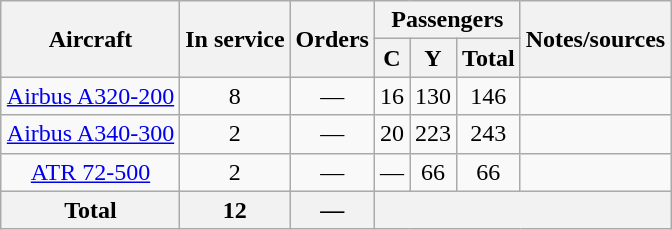<table class="wikitable" style="margin: 1em auto; border-collapse:collapse; text-align:center">
<tr>
<th rowspan="2">Aircraft</th>
<th rowspan="2">In service</th>
<th rowspan="2">Orders</th>
<th colspan="3">Passengers</th>
<th rowspan="2">Notes/sources</th>
</tr>
<tr>
<th><abbr>C</abbr></th>
<th><abbr>Y</abbr></th>
<th>Total</th>
</tr>
<tr>
<td><a href='#'>Airbus A320-200</a></td>
<td>8</td>
<td>—</td>
<td>16</td>
<td>130</td>
<td>146</td>
<td></td>
</tr>
<tr>
<td><a href='#'>Airbus A340-300</a></td>
<td>2</td>
<td>—</td>
<td>20</td>
<td>223</td>
<td>243</td>
<td></td>
</tr>
<tr>
<td><a href='#'>ATR 72-500</a></td>
<td>2</td>
<td>—</td>
<td>—</td>
<td>66</td>
<td>66</td>
<td></td>
</tr>
<tr>
<th>Total</th>
<th>12</th>
<th>—</th>
<th colspan="4"></th>
</tr>
</table>
